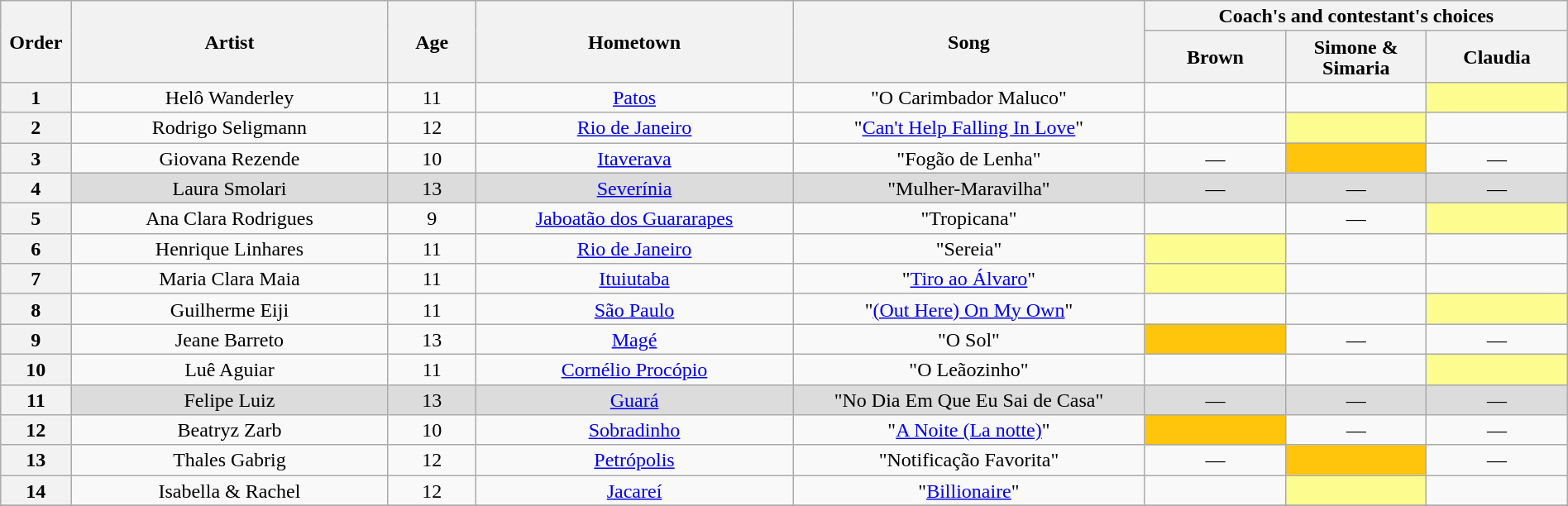<table class="wikitable" style="text-align:center; line-height:17px; width:100%;">
<tr>
<th scope="col" rowspan=2 width="04%">Order</th>
<th scope="col" rowspan=2 width="18%">Artist</th>
<th scope="col" rowspan=2 width="05%">Age</th>
<th scope="col" rowspan=2 width="18%">Hometown</th>
<th scope="col" rowspan=2 width="20%">Song</th>
<th scope="col" colspan=3 width="24%">Coach's and contestant's choices</th>
</tr>
<tr>
<th width="08%">Brown</th>
<th width="08%">Simone & Simaria</th>
<th width="08%">Claudia</th>
</tr>
<tr>
<th>1</th>
<td>Helô Wanderley</td>
<td>11</td>
<td><a href='#'>Patos</a></td>
<td>"O Carimbador Maluco"</td>
<td><strong></strong></td>
<td><strong></strong></td>
<td bgcolor=FDFC8F><strong></strong></td>
</tr>
<tr>
<th>2</th>
<td>Rodrigo Seligmann</td>
<td>12</td>
<td><a href='#'>Rio de Janeiro</a></td>
<td>"<a href='#'>Can't Help Falling In Love</a>"</td>
<td><strong></strong></td>
<td bgcolor=FDFC8F><strong></strong></td>
<td><strong></strong></td>
</tr>
<tr>
<th>3</th>
<td>Giovana Rezende</td>
<td>10</td>
<td><a href='#'>Itaverava</a></td>
<td>"Fogão de Lenha"</td>
<td>—</td>
<td bgcolor=FFC40C><strong></strong></td>
<td>—</td>
</tr>
<tr bgcolor=DCDCDC>
<th>4</th>
<td>Laura Smolari</td>
<td>13</td>
<td><a href='#'>Severínia</a></td>
<td>"Mulher-Maravilha"</td>
<td>—</td>
<td>—</td>
<td>—</td>
</tr>
<tr>
<th>5</th>
<td>Ana Clara Rodrigues</td>
<td>9</td>
<td><a href='#'>Jaboatão dos Guararapes</a></td>
<td>"Tropicana"</td>
<td><strong></strong></td>
<td>—</td>
<td bgcolor=FDFC8F><strong></strong></td>
</tr>
<tr>
<th>6</th>
<td>Henrique Linhares</td>
<td>11</td>
<td><a href='#'>Rio de Janeiro</a></td>
<td>"Sereia"</td>
<td bgcolor=FDFC8F><strong></strong></td>
<td><strong></strong></td>
<td><strong></strong></td>
</tr>
<tr>
<th>7</th>
<td>Maria Clara Maia</td>
<td>11</td>
<td><a href='#'>Ituiutaba</a></td>
<td>"<a href='#'>Tiro ao Álvaro</a>"</td>
<td bgcolor=FDFC8F><strong></strong></td>
<td><strong></strong></td>
<td><strong></strong></td>
</tr>
<tr>
<th>8</th>
<td>Guilherme Eiji</td>
<td>11</td>
<td><a href='#'>São Paulo</a></td>
<td>"<a href='#'>(Out Here) On My Own</a>"</td>
<td><strong></strong></td>
<td><strong></strong></td>
<td bgcolor=FDFC8F><strong></strong></td>
</tr>
<tr>
<th>9</th>
<td>Jeane Barreto</td>
<td>13</td>
<td><a href='#'>Magé</a></td>
<td>"O Sol"</td>
<td bgcolor=FFC40C><strong></strong></td>
<td>—</td>
<td>—</td>
</tr>
<tr>
<th>10</th>
<td>Luê Aguiar</td>
<td>11</td>
<td><a href='#'>Cornélio Procópio</a></td>
<td>"O Leãozinho"</td>
<td><strong></strong></td>
<td><strong></strong></td>
<td bgcolor=FDFC8F><strong></strong></td>
</tr>
<tr bgcolor=DCDCDC>
<th>11</th>
<td>Felipe Luiz</td>
<td>13</td>
<td><a href='#'>Guará</a></td>
<td>"No Dia Em Que Eu Sai de Casa"</td>
<td>—</td>
<td>—</td>
<td>—</td>
</tr>
<tr>
<th>12</th>
<td>Beatryz Zarb</td>
<td>10</td>
<td><a href='#'>Sobradinho</a></td>
<td>"<a href='#'>A Noite (La notte)</a>"</td>
<td bgcolor=FFC40C><strong></strong></td>
<td>—</td>
<td>—</td>
</tr>
<tr>
<th>13</th>
<td>Thales Gabrig</td>
<td>12</td>
<td><a href='#'>Petrópolis</a></td>
<td>"Notificação Favorita"</td>
<td>—</td>
<td bgcolor=FFC40C><strong></strong></td>
<td>—</td>
</tr>
<tr>
<th>14</th>
<td>Isabella & Rachel</td>
<td>12</td>
<td><a href='#'>Jacareí</a></td>
<td>"<a href='#'>Billionaire</a>"</td>
<td><strong></strong></td>
<td bgcolor=FDFC8F><strong></strong></td>
<td><strong></strong></td>
</tr>
<tr>
</tr>
</table>
